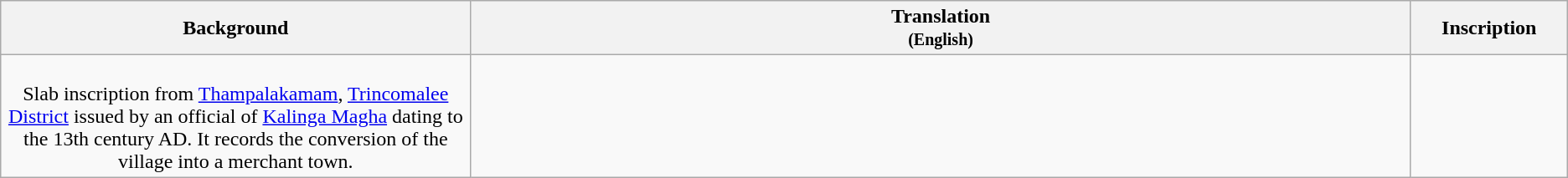<table class="wikitable centre">
<tr>
<th scope="col" align=left>Background<br></th>
<th>Translation<br><small>(English)</small></th>
<th>Inscription<br></th>
</tr>
<tr>
<td align=center width="30%"><br>Slab inscription from <a href='#'>Thampalakamam</a>, <a href='#'>Trincomalee District</a> issued by  an official of <a href='#'>Kalinga Magha</a> dating to the 13th century AD. It records the conversion of the village into a merchant town.</td>
<td align=left><br></td>
<td align=center width="10%"><br></td>
</tr>
</table>
